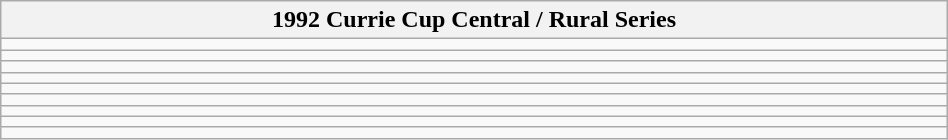<table class="wikitable" width=50%>
<tr>
<th>1992 Currie Cup Central / Rural Series</th>
</tr>
<tr>
<td></td>
</tr>
<tr>
<td></td>
</tr>
<tr>
<td></td>
</tr>
<tr>
<td></td>
</tr>
<tr>
<td></td>
</tr>
<tr>
<td></td>
</tr>
<tr>
<td></td>
</tr>
<tr>
<td></td>
</tr>
<tr>
<td></td>
</tr>
</table>
